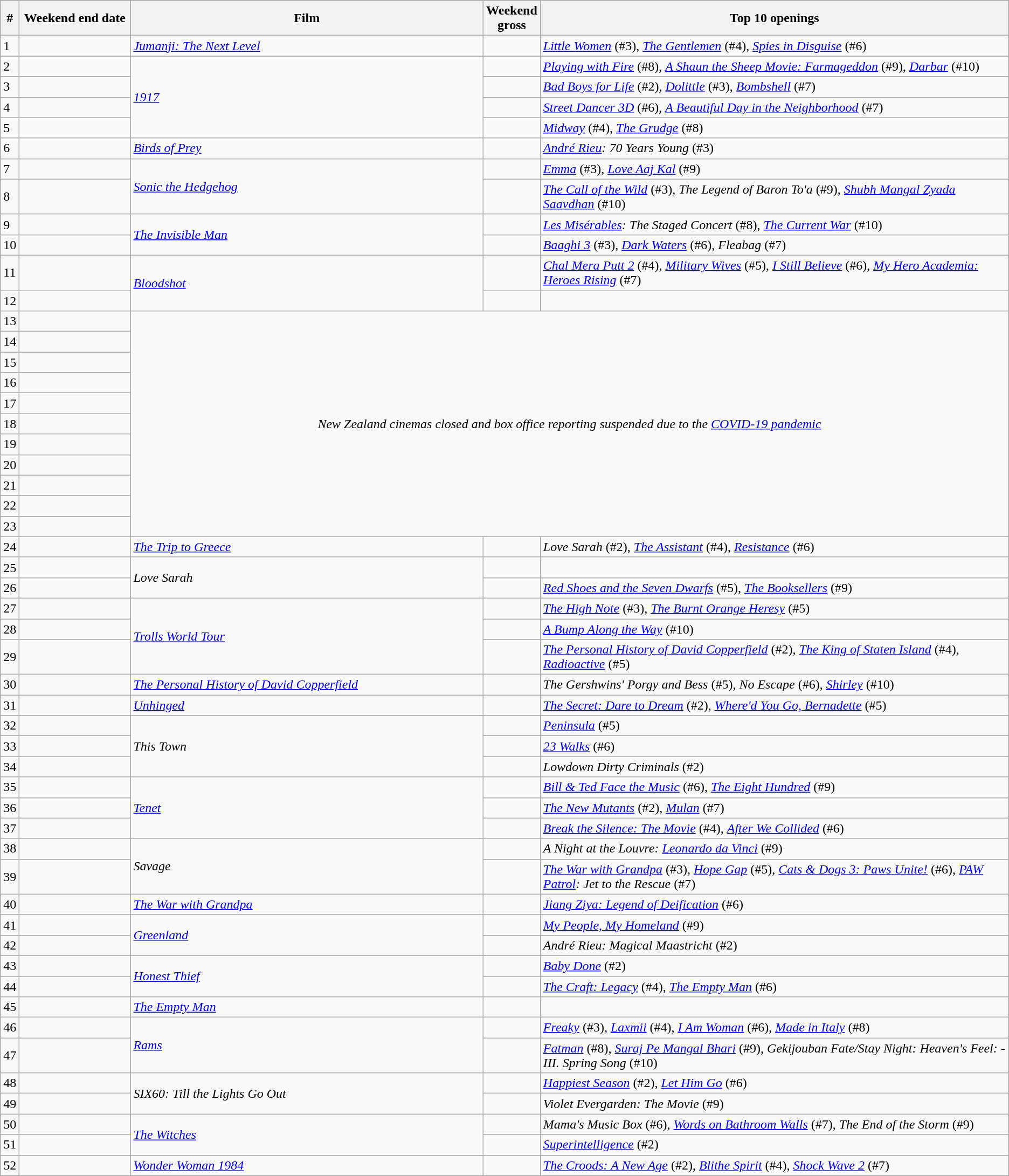<table class="wikitable sortable">
<tr>
<th abbr="Week">#</th>
<th abbr="Date" style="width:130px">Weekend end date</th>
<th style="width:35%;">Film</th>
<th abbr="Gross">Weekend<br>gross</th>
<th>Top 10 openings</th>
</tr>
<tr>
<td>1</td>
<td></td>
<td><em><a href='#'>Jumanji: The Next Level</a></em></td>
<td></td>
<td><em><a href='#'>Little Women</a></em> (#3), <em><a href='#'>The Gentlemen</a></em> (#4), <em><a href='#'>Spies in Disguise</a></em> (#6)</td>
</tr>
<tr>
<td>2</td>
<td></td>
<td rowspan="4"><em><a href='#'>1917</a></em></td>
<td></td>
<td><em><a href='#'>Playing with Fire</a></em> (#8), <em><a href='#'>A Shaun the Sheep Movie: Farmageddon</a></em> (#9), <em><a href='#'>Darbar</a></em> (#10)</td>
</tr>
<tr>
<td>3</td>
<td></td>
<td></td>
<td><em><a href='#'>Bad Boys for Life</a></em> (#2), <em><a href='#'>Dolittle</a></em> (#3), <em><a href='#'>Bombshell</a></em> (#7)</td>
</tr>
<tr>
<td>4</td>
<td></td>
<td></td>
<td><em><a href='#'>Street Dancer 3D</a></em> (#6), <em><a href='#'>A Beautiful Day in the Neighborhood</a></em> (#7)</td>
</tr>
<tr>
<td>5</td>
<td></td>
<td></td>
<td><em><a href='#'>Midway</a></em> (#4), <em><a href='#'>The Grudge</a></em> (#8)</td>
</tr>
<tr>
<td>6</td>
<td></td>
<td><em><a href='#'>Birds of Prey</a></em></td>
<td></td>
<td><em><a href='#'>André Rieu</a>: 70 Years Young</em> (#3)</td>
</tr>
<tr>
<td>7</td>
<td></td>
<td rowspan="2"><em><a href='#'>Sonic the Hedgehog</a></em></td>
<td></td>
<td><em><a href='#'>Emma</a></em> (#3), <em><a href='#'>Love Aaj Kal</a></em> (#9)</td>
</tr>
<tr>
<td>8</td>
<td></td>
<td></td>
<td><em><a href='#'>The Call of the Wild</a></em> (#3), <em>The Legend of Baron To'a</em> (#9), <em><a href='#'>Shubh Mangal Zyada Saavdhan</a></em> (#10)</td>
</tr>
<tr>
<td>9</td>
<td></td>
<td rowspan="2"><em><a href='#'>The Invisible Man</a></em></td>
<td></td>
<td><em><a href='#'>Les Misérables</a>: The Staged Concert</em> (#8), <em><a href='#'>The Current War</a></em> (#10)</td>
</tr>
<tr>
<td>10</td>
<td></td>
<td></td>
<td><em><a href='#'>Baaghi 3</a></em> (#3), <em><a href='#'>Dark Waters</a></em> (#6), <em>Fleabag</em> (#7)</td>
</tr>
<tr>
<td>11</td>
<td></td>
<td rowspan="2"><em><a href='#'>Bloodshot</a></em></td>
<td></td>
<td><em><a href='#'>Chal Mera Putt 2</a></em> (#4), <em><a href='#'>Military Wives</a></em> (#5), <em><a href='#'>I Still Believe</a></em> (#6), <em><a href='#'>My Hero Academia: Heroes Rising</a></em> (#7)</td>
</tr>
<tr>
<td>12</td>
<td></td>
<td></td>
<td></td>
</tr>
<tr>
<td>13</td>
<td></td>
<td align="center" colspan="3" rowspan="11"><em>New Zealand cinemas closed and box office reporting suspended due to the <a href='#'>COVID-19 pandemic</a></em></td>
</tr>
<tr>
<td>14</td>
<td></td>
</tr>
<tr>
<td>15</td>
<td></td>
</tr>
<tr>
<td>16</td>
<td></td>
</tr>
<tr>
<td>17</td>
<td></td>
</tr>
<tr>
<td>18</td>
<td></td>
</tr>
<tr>
<td>19</td>
<td></td>
</tr>
<tr>
<td>20</td>
<td></td>
</tr>
<tr>
<td>21</td>
<td></td>
</tr>
<tr>
<td>22</td>
<td></td>
</tr>
<tr>
<td>23</td>
<td></td>
</tr>
<tr>
<td>24</td>
<td></td>
<td><em><a href='#'>The Trip to Greece</a></em></td>
<td></td>
<td><em>Love Sarah</em> (#2), <em><a href='#'>The Assistant</a></em> (#4), <em><a href='#'>Resistance</a></em> (#6)</td>
</tr>
<tr>
<td>25</td>
<td></td>
<td rowspan="2"><em>Love Sarah</em></td>
<td></td>
<td></td>
</tr>
<tr>
<td>26</td>
<td></td>
<td></td>
<td><em><a href='#'>Red Shoes and the Seven Dwarfs</a></em> (#5), <em><a href='#'>The Booksellers</a></em> (#9)</td>
</tr>
<tr>
<td>27</td>
<td></td>
<td rowspan="3"><em><a href='#'>Trolls World Tour</a></em></td>
<td></td>
<td><em><a href='#'>The High Note</a></em> (#3), <em><a href='#'>The Burnt Orange Heresy</a></em> (#5)</td>
</tr>
<tr>
<td>28</td>
<td></td>
<td></td>
<td><em><a href='#'>A Bump Along the Way</a></em> (#10)</td>
</tr>
<tr>
<td>29</td>
<td></td>
<td></td>
<td><em><a href='#'>The Personal History of David Copperfield</a></em> (#2), <em><a href='#'>The King of Staten Island</a></em> (#4), <em><a href='#'>Radioactive</a></em> (#5)</td>
</tr>
<tr>
<td>30</td>
<td></td>
<td><em><a href='#'>The Personal History of David Copperfield</a></em></td>
<td></td>
<td><em>The Gershwins' Porgy and Bess</em> (#5),  <em>No Escape</em> (#6), <em><a href='#'>Shirley</a></em> (#10)</td>
</tr>
<tr>
<td>31</td>
<td></td>
<td><em><a href='#'>Unhinged</a></em></td>
<td></td>
<td><em><a href='#'>The Secret: Dare to Dream</a></em> (#2), <em><a href='#'>Where'd You Go, Bernadette</a></em> (#5)</td>
</tr>
<tr>
<td>32</td>
<td></td>
<td rowspan="3"><em>This Town</em></td>
<td></td>
<td><em><a href='#'>Peninsula</a></em> (#5)</td>
</tr>
<tr>
<td>33</td>
<td></td>
<td></td>
<td><em><a href='#'>23 Walks</a></em> (#6)</td>
</tr>
<tr>
<td>34</td>
<td></td>
<td></td>
<td><em>Lowdown Dirty Criminals</em> (#2)</td>
</tr>
<tr>
<td>35</td>
<td></td>
<td rowspan="3"><em><a href='#'>Tenet</a></em></td>
<td></td>
<td><em><a href='#'>Bill & Ted Face the Music</a></em> (#6), <em><a href='#'>The Eight Hundred</a></em> (#9)</td>
</tr>
<tr>
<td>36</td>
<td></td>
<td></td>
<td><em><a href='#'>The New Mutants</a></em> (#2), <em><a href='#'>Mulan</a></em> (#7)</td>
</tr>
<tr>
<td>37</td>
<td></td>
<td></td>
<td><em><a href='#'>Break the Silence: The Movie</a></em> (#4), <em><a href='#'>After We Collided</a></em> (#6)</td>
</tr>
<tr>
<td>38</td>
<td></td>
<td rowspan="2"><em>Savage</em></td>
<td></td>
<td><em>A Night at the Louvre: <a href='#'>Leonardo da Vinci</a></em> (#9)</td>
</tr>
<tr>
<td>39</td>
<td></td>
<td></td>
<td><em><a href='#'>The War with Grandpa</a></em> (#3), <em><a href='#'>Hope Gap</a></em> (#5), <em><a href='#'>Cats & Dogs 3: Paws Unite!</a></em> (#6), <em><a href='#'>PAW Patrol</a>: Jet to the Rescue</em> (#7)</td>
</tr>
<tr>
<td>40</td>
<td></td>
<td><em><a href='#'>The War with Grandpa</a></em></td>
<td></td>
<td><em><a href='#'>Jiang Ziya: Legend of Deification</a></em> (#6)</td>
</tr>
<tr>
<td>41</td>
<td></td>
<td rowspan="2"><em><a href='#'>Greenland</a></em></td>
<td></td>
<td><em><a href='#'>My People, My Homeland</a></em> (#9)</td>
</tr>
<tr>
<td>42</td>
<td></td>
<td></td>
<td><em>André Rieu: Magical Maastricht</em> (#2)</td>
</tr>
<tr>
<td>43</td>
<td></td>
<td rowspan="2"><em><a href='#'>Honest Thief</a></em></td>
<td></td>
<td><em><a href='#'>Baby Done</a></em> (#2)</td>
</tr>
<tr>
<td>44</td>
<td></td>
<td></td>
<td><em><a href='#'>The Craft: Legacy</a></em> (#4), <em><a href='#'>The Empty Man</a></em> (#6)</td>
</tr>
<tr>
<td>45</td>
<td></td>
<td><em><a href='#'>The Empty Man</a></em></td>
<td></td>
<td></td>
</tr>
<tr>
<td>46</td>
<td></td>
<td rowspan="2"><em><a href='#'>Rams</a></em></td>
<td></td>
<td><em><a href='#'>Freaky</a></em> (#3), <em><a href='#'>Laxmii</a></em> (#4), <em><a href='#'>I Am Woman</a></em> (#6), <em><a href='#'>Made in Italy</a></em> (#8)</td>
</tr>
<tr>
<td>47</td>
<td></td>
<td></td>
<td><em><a href='#'>Fatman</a></em> (#8), <em><a href='#'>Suraj Pe Mangal Bhari</a></em> (#9), <em>Gekijouban Fate/Stay Night: Heaven's Feel: - III. Spring Song</em> (#10)</td>
</tr>
<tr>
<td>48</td>
<td></td>
<td rowspan="2"><em>SIX60: Till the Lights Go Out</em></td>
<td></td>
<td><em><a href='#'>Happiest Season</a></em> (#2), <em><a href='#'>Let Him Go</a></em> (#6)</td>
</tr>
<tr>
<td>49</td>
<td></td>
<td></td>
<td><em>Violet Evergarden: The Movie</em> (#9)</td>
</tr>
<tr>
<td>50</td>
<td></td>
<td rowspan="2"><em><a href='#'>The Witches</a></em></td>
<td></td>
<td><em>Mama's Music Box</em> (#6), <em><a href='#'>Words on Bathroom Walls</a></em> (#7), <em>The End of the Storm</em> (#9)</td>
</tr>
<tr>
<td>51</td>
<td></td>
<td></td>
<td><em><a href='#'>Superintelligence</a></em> (#2)</td>
</tr>
<tr>
<td>52</td>
<td></td>
<td><em><a href='#'>Wonder Woman 1984</a></em></td>
<td></td>
<td><em><a href='#'>The Croods: A New Age</a></em> (#2), <em><a href='#'>Blithe Spirit</a></em> (#4), <em><a href='#'>Shock Wave 2</a></em> (#7)</td>
</tr>
</table>
